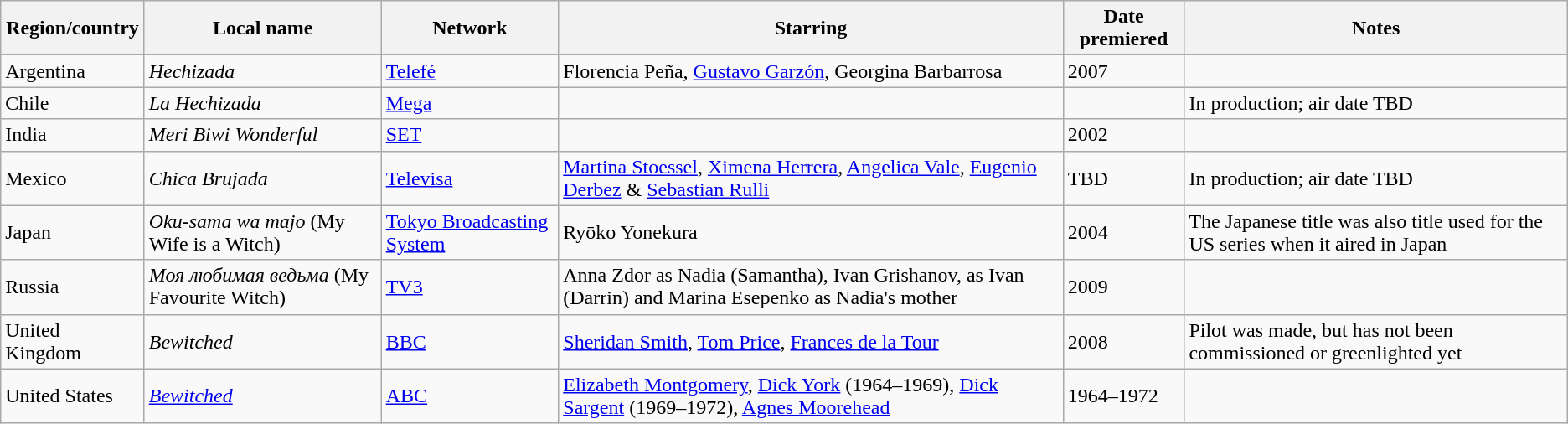<table class="wikitable">
<tr>
<th>Region/country</th>
<th>Local name</th>
<th>Network</th>
<th>Starring</th>
<th>Date premiered</th>
<th>Notes</th>
</tr>
<tr>
<td>Argentina</td>
<td><em>Hechizada</em></td>
<td><a href='#'>Telefé</a></td>
<td>Florencia Peña, <a href='#'>Gustavo Garzón</a>, Georgina Barbarrosa</td>
<td>2007</td>
<td></td>
</tr>
<tr>
<td>Chile</td>
<td><em>La Hechizada</em></td>
<td><a href='#'>Mega</a></td>
<td></td>
<td></td>
<td>In production; air date TBD</td>
</tr>
<tr>
<td>India</td>
<td><em>Meri Biwi Wonderful</em></td>
<td><a href='#'>SET</a></td>
<td></td>
<td>2002</td>
<td></td>
</tr>
<tr>
<td>Mexico</td>
<td><em>Chica Brujada</em></td>
<td><a href='#'>Televisa</a></td>
<td><a href='#'>Martina Stoessel</a>, <a href='#'>Ximena Herrera</a>, <a href='#'>Angelica Vale</a>, <a href='#'>Eugenio Derbez</a> & <a href='#'>Sebastian Rulli</a></td>
<td>TBD</td>
<td>In production; air date TBD</td>
</tr>
<tr>
<td>Japan</td>
<td><em>Oku-sama wa majo</em> (My Wife is a Witch)</td>
<td><a href='#'>Tokyo Broadcasting System</a></td>
<td>Ryōko Yonekura</td>
<td>2004</td>
<td>The Japanese title was also title used for the US series when it aired in Japan</td>
</tr>
<tr>
<td>Russia</td>
<td><em>Моя любимая ведьма</em> (My Favourite Witch)</td>
<td><a href='#'>TV3</a></td>
<td>Anna Zdor as Nadia (Samantha), Ivan Grishanov, as Ivan (Darrin) and Marina Esepenko as Nadia's mother</td>
<td>2009</td>
<td></td>
</tr>
<tr>
<td>United Kingdom</td>
<td><em>Bewitched</em></td>
<td><a href='#'>BBC</a></td>
<td><a href='#'>Sheridan Smith</a>, <a href='#'>Tom Price</a>, <a href='#'>Frances de la Tour</a></td>
<td>2008</td>
<td>Pilot was made, but has not been commissioned or greenlighted yet</td>
</tr>
<tr>
<td>United States</td>
<td><em><a href='#'>Bewitched</a></em></td>
<td><a href='#'>ABC</a></td>
<td><a href='#'>Elizabeth Montgomery</a>, <a href='#'>Dick York</a> (1964–1969), <a href='#'>Dick Sargent</a> (1969–1972), <a href='#'>Agnes Moorehead</a></td>
<td>1964–1972</td>
<td></td>
</tr>
</table>
